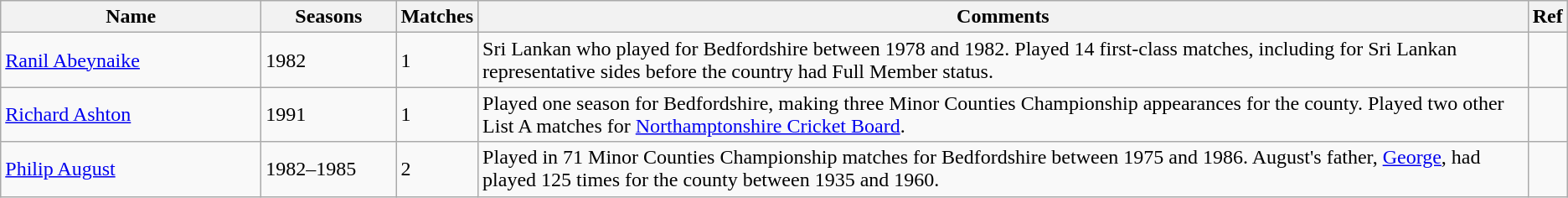<table class="wikitable">
<tr>
<th style="width:200px">Name</th>
<th style="width:100px">Seasons</th>
<th>Matches</th>
<th>Comments</th>
<th>Ref</th>
</tr>
<tr>
<td><a href='#'>Ranil Abeynaike</a></td>
<td>1982</td>
<td>1</td>
<td>Sri Lankan who played for Bedfordshire between 1978 and 1982. Played 14 first-class matches, including for Sri Lankan representative sides before the country had Full Member status.</td>
<td></td>
</tr>
<tr>
<td><a href='#'>Richard Ashton</a></td>
<td>1991</td>
<td>1</td>
<td>Played one season for Bedfordshire, making three Minor Counties Championship appearances for the county. Played two other List A matches for <a href='#'>Northamptonshire Cricket Board</a>.</td>
<td></td>
</tr>
<tr>
<td><a href='#'>Philip August</a></td>
<td>1982–1985</td>
<td>2</td>
<td>Played in 71 Minor Counties Championship matches for Bedfordshire between 1975 and 1986. August's father, <a href='#'>George</a>, had played 125 times for the county between 1935 and 1960.</td>
<td></td>
</tr>
</table>
